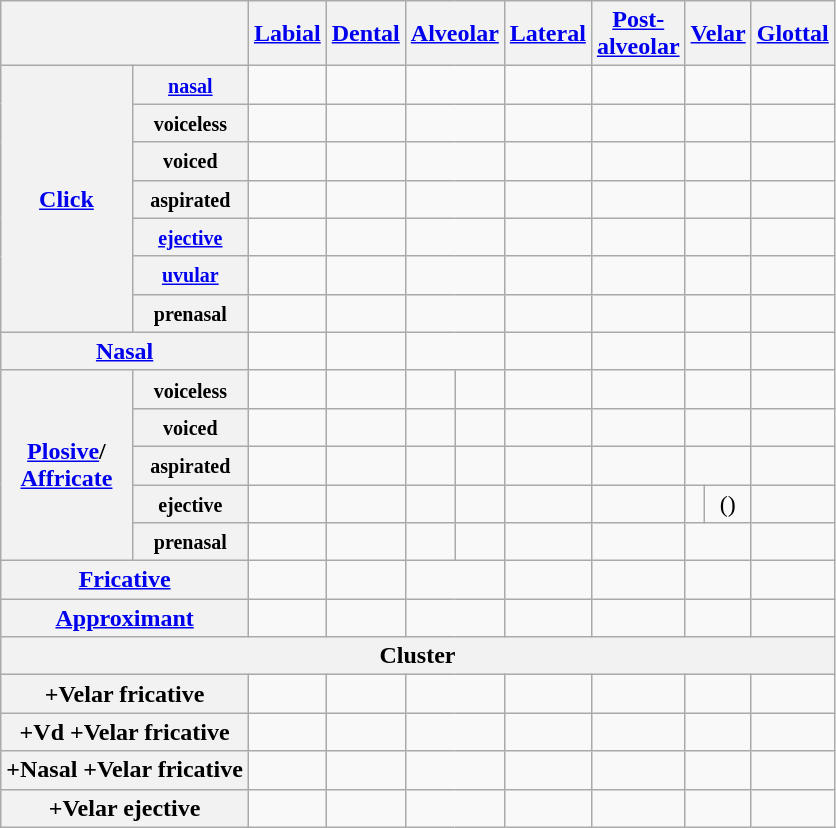<table class="wikitable" style="text-align:center">
<tr>
<th colspan="2"></th>
<th><a href='#'>Labial</a></th>
<th><a href='#'>Dental</a></th>
<th colspan="2"><a href='#'>Alveolar</a></th>
<th><a href='#'>Lateral</a></th>
<th><a href='#'>Post-<br>alveolar</a></th>
<th colspan="2"><a href='#'>Velar</a></th>
<th><a href='#'>Glottal</a></th>
</tr>
<tr>
<th rowspan="7"><a href='#'>Click</a></th>
<th><small><a href='#'>nasal</a></small></th>
<td></td>
<td></td>
<td colspan="2"></td>
<td></td>
<td></td>
<td colspan="2"></td>
<td></td>
</tr>
<tr>
<th><small>voiceless</small></th>
<td></td>
<td></td>
<td colspan="2"></td>
<td></td>
<td></td>
<td colspan="2"></td>
<td></td>
</tr>
<tr>
<th><small>voiced</small></th>
<td></td>
<td></td>
<td colspan="2"></td>
<td></td>
<td></td>
<td colspan="2"></td>
<td></td>
</tr>
<tr>
<th><small>aspirated</small></th>
<td></td>
<td></td>
<td colspan="2"></td>
<td></td>
<td></td>
<td colspan="2"></td>
<td></td>
</tr>
<tr>
<th><small><a href='#'>ejective</a></small></th>
<td></td>
<td></td>
<td colspan="2"></td>
<td></td>
<td></td>
<td colspan="2"></td>
<td></td>
</tr>
<tr>
<th><small><a href='#'>uvular</a></small></th>
<td></td>
<td></td>
<td colspan="2"></td>
<td></td>
<td></td>
<td colspan="2"></td>
<td></td>
</tr>
<tr>
<th><small>prenasal</small></th>
<td></td>
<td></td>
<td colspan="2"></td>
<td></td>
<td></td>
<td colspan="2"></td>
<td></td>
</tr>
<tr>
<th colspan="2"><a href='#'>Nasal</a></th>
<td></td>
<td></td>
<td colspan="2"></td>
<td></td>
<td></td>
<td colspan="2"></td>
<td></td>
</tr>
<tr>
<th rowspan="5"><a href='#'>Plosive</a>/<br><a href='#'>Affricate</a></th>
<th><small>voiceless</small></th>
<td></td>
<td></td>
<td></td>
<td></td>
<td></td>
<td></td>
<td colspan="2"></td>
<td></td>
</tr>
<tr>
<th><small>voiced</small></th>
<td></td>
<td></td>
<td></td>
<td></td>
<td></td>
<td></td>
<td colspan="2"></td>
<td></td>
</tr>
<tr>
<th><small>aspirated</small></th>
<td></td>
<td></td>
<td></td>
<td></td>
<td></td>
<td></td>
<td colspan="2"></td>
<td></td>
</tr>
<tr>
<th><small>ejective</small></th>
<td></td>
<td></td>
<td></td>
<td></td>
<td></td>
<td></td>
<td></td>
<td>()</td>
<td></td>
</tr>
<tr>
<th><small>prenasal</small></th>
<td></td>
<td></td>
<td></td>
<td></td>
<td></td>
<td></td>
<td colspan="2"></td>
<td></td>
</tr>
<tr>
<th colspan="2"><a href='#'>Fricative</a></th>
<td></td>
<td></td>
<td colspan="2"></td>
<td></td>
<td></td>
<td colspan="2"></td>
<td></td>
</tr>
<tr>
<th colspan="2"><a href='#'>Approximant</a></th>
<td></td>
<td></td>
<td colspan="2"></td>
<td></td>
<td></td>
<td colspan="2"></td>
<td></td>
</tr>
<tr>
<th colspan="100%">Cluster</th>
</tr>
<tr>
<th colspan="2">+Velar fricative</th>
<td></td>
<td></td>
<td colspan="2"></td>
<td></td>
<td></td>
<td colspan="2"></td>
<td></td>
</tr>
<tr>
<th colspan="2">+Vd +Velar fricative</th>
<td></td>
<td></td>
<td colspan="2"></td>
<td></td>
<td></td>
<td colspan="2"></td>
<td></td>
</tr>
<tr>
<th colspan="2">+Nasal +Velar fricative</th>
<td></td>
<td></td>
<td colspan="2"></td>
<td></td>
<td></td>
<td colspan="2"></td>
<td></td>
</tr>
<tr>
<th colspan="2">+Velar ejective</th>
<td></td>
<td></td>
<td colspan="2"></td>
<td></td>
<td></td>
<td colspan="2"></td>
<td></td>
</tr>
</table>
